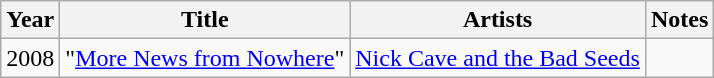<table class="wikitable">
<tr>
<th>Year</th>
<th>Title</th>
<th>Artists</th>
<th>Notes</th>
</tr>
<tr>
<td>2008</td>
<td>"<a href='#'>More News from Nowhere</a>"</td>
<td><a href='#'>Nick Cave and the Bad Seeds</a></td>
<td></td>
</tr>
</table>
